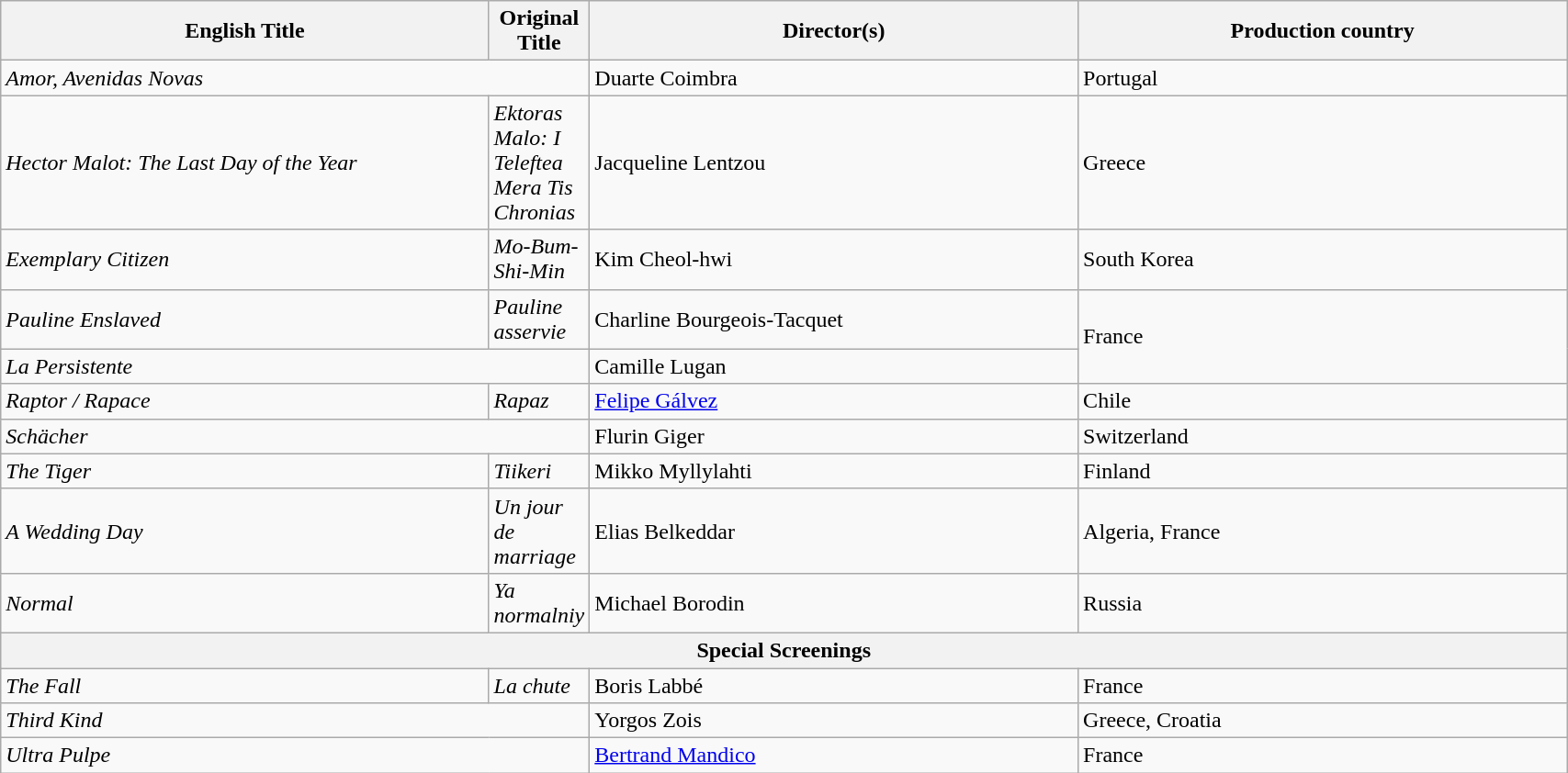<table class="wikitable" style="width:90%;">
<tr>
<th width="33%">English Title</th>
<th>Original Title</th>
<th width="33%">Director(s)</th>
<th width="33%">Production country</th>
</tr>
<tr>
<td colspan="2"><em>Amor, Avenidas Novas</em></td>
<td>Duarte Coimbra</td>
<td>Portugal</td>
</tr>
<tr>
<td><em>Hector Malot: The Last Day of the Year</em></td>
<td><em>Ektoras Malo: I Teleftea Mera Tis Chronias</em></td>
<td>Jacqueline Lentzou</td>
<td>Greece</td>
</tr>
<tr>
<td><em>Exemplary Citizen</em></td>
<td><em>Mo-Bum-Shi-Min</em></td>
<td>Kim Cheol-hwi</td>
<td>South Korea</td>
</tr>
<tr>
<td><em>Pauline Enslaved</em></td>
<td><em>Pauline asservie</em></td>
<td>Charline Bourgeois-Tacquet</td>
<td rowspan="2">France</td>
</tr>
<tr>
<td colspan="2"><em>La Persistente</em></td>
<td>Camille Lugan</td>
</tr>
<tr>
<td><em>Raptor / Rapace</em></td>
<td><em>Rapaz</em></td>
<td><a href='#'>Felipe Gálvez</a></td>
<td>Chile</td>
</tr>
<tr>
<td colspan="2"><em>Schächer</em></td>
<td>Flurin Giger</td>
<td>Switzerland</td>
</tr>
<tr>
<td><em>The Tiger</em></td>
<td><em>Tiikeri </em></td>
<td>Mikko Myllylahti</td>
<td>Finland</td>
</tr>
<tr>
<td><em>A Wedding Day</em></td>
<td><em>Un jour de marriage</em></td>
<td>Elias Belkeddar</td>
<td>Algeria, France</td>
</tr>
<tr>
<td><em>Normal</em></td>
<td><em>Ya normalniy</em></td>
<td>Michael Borodin</td>
<td>Russia</td>
</tr>
<tr>
<th colspan="4">Special Screenings</th>
</tr>
<tr>
<td><em>The Fall</em></td>
<td><em>La chute</em></td>
<td>Boris Labbé</td>
<td>France</td>
</tr>
<tr>
<td colspan="2"><em>Third Kind</em></td>
<td>Yorgos Zois</td>
<td>Greece, Croatia</td>
</tr>
<tr>
<td colspan="2"><em>Ultra Pulpe</em></td>
<td><a href='#'>Bertrand Mandico</a></td>
<td>France</td>
</tr>
</table>
